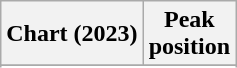<table class="wikitable sortable plainrowheaders" style="text-align:center;">
<tr>
<th scope="col">Chart (2023)</th>
<th scope="col">Peak<br>position</th>
</tr>
<tr>
</tr>
<tr>
</tr>
<tr>
</tr>
<tr>
</tr>
</table>
